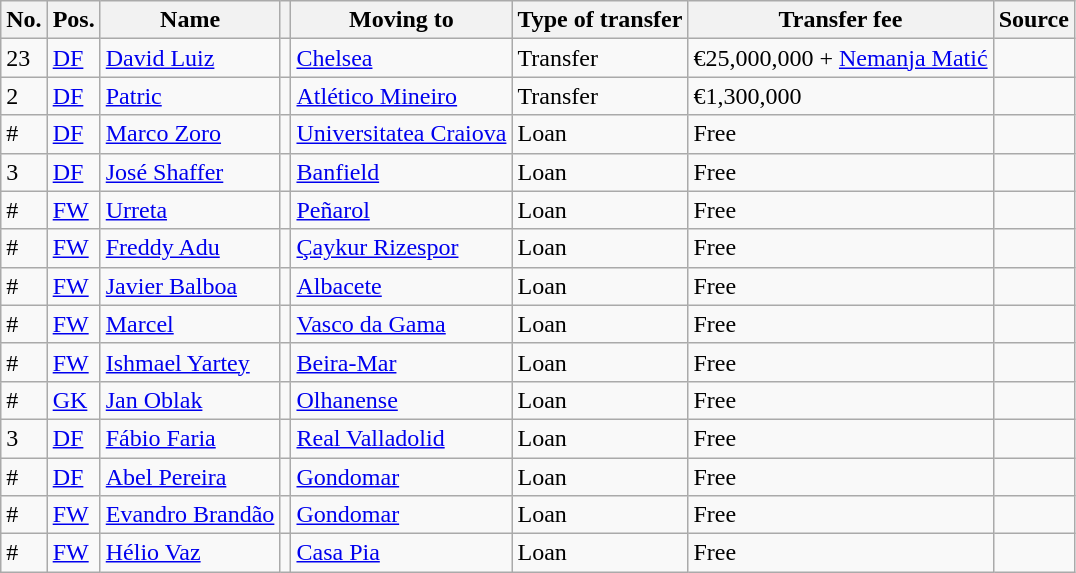<table class="wikitable sortable">
<tr>
<th>No.</th>
<th>Pos.</th>
<th>Name</th>
<th></th>
<th>Moving to</th>
<th>Type of transfer</th>
<th>Transfer fee</th>
<th>Source</th>
</tr>
<tr>
<td>23</td>
<td><a href='#'>DF</a></td>
<td> <a href='#'>David Luiz</a></td>
<td></td>
<td> <a href='#'>Chelsea</a></td>
<td>Transfer</td>
<td>€25,000,000 + <a href='#'>Nemanja Matić</a></td>
<td></td>
</tr>
<tr>
<td>2</td>
<td><a href='#'>DF</a></td>
<td> <a href='#'>Patric</a></td>
<td></td>
<td> <a href='#'>Atlético Mineiro</a></td>
<td>Transfer</td>
<td>€1,300,000</td>
<td></td>
</tr>
<tr>
<td>#</td>
<td><a href='#'>DF</a></td>
<td> <a href='#'>Marco Zoro</a></td>
<td></td>
<td> <a href='#'>Universitatea Craiova</a></td>
<td>Loan</td>
<td>Free</td>
<td></td>
</tr>
<tr>
<td>3</td>
<td><a href='#'>DF</a></td>
<td> <a href='#'>José Shaffer</a></td>
<td></td>
<td> <a href='#'>Banfield</a></td>
<td>Loan</td>
<td>Free</td>
<td></td>
</tr>
<tr>
<td>#</td>
<td><a href='#'>FW</a></td>
<td> <a href='#'>Urreta</a></td>
<td></td>
<td> <a href='#'>Peñarol</a></td>
<td>Loan</td>
<td>Free</td>
<td></td>
</tr>
<tr>
<td>#</td>
<td><a href='#'>FW</a></td>
<td> <a href='#'>Freddy Adu</a></td>
<td></td>
<td> <a href='#'>Çaykur Rizespor</a></td>
<td>Loan</td>
<td>Free</td>
<td></td>
</tr>
<tr>
<td>#</td>
<td><a href='#'>FW</a></td>
<td> <a href='#'>Javier Balboa</a></td>
<td></td>
<td> <a href='#'>Albacete</a></td>
<td>Loan</td>
<td>Free</td>
<td></td>
</tr>
<tr>
<td>#</td>
<td><a href='#'>FW</a></td>
<td> <a href='#'>Marcel</a></td>
<td></td>
<td> <a href='#'>Vasco da Gama</a></td>
<td>Loan</td>
<td>Free</td>
<td></td>
</tr>
<tr>
<td>#</td>
<td><a href='#'>FW</a></td>
<td> <a href='#'>Ishmael Yartey</a></td>
<td></td>
<td> <a href='#'>Beira-Mar</a></td>
<td>Loan</td>
<td>Free</td>
<td></td>
</tr>
<tr>
<td>#</td>
<td><a href='#'>GK</a></td>
<td> <a href='#'>Jan Oblak</a></td>
<td></td>
<td> <a href='#'>Olhanense</a></td>
<td>Loan</td>
<td>Free</td>
<td></td>
</tr>
<tr>
<td>3</td>
<td><a href='#'>DF</a></td>
<td> <a href='#'>Fábio Faria</a></td>
<td></td>
<td> <a href='#'>Real Valladolid</a></td>
<td>Loan</td>
<td>Free</td>
<td></td>
</tr>
<tr>
<td>#</td>
<td><a href='#'>DF</a></td>
<td> <a href='#'>Abel Pereira</a></td>
<td></td>
<td> <a href='#'>Gondomar</a></td>
<td>Loan</td>
<td>Free</td>
<td></td>
</tr>
<tr>
<td>#</td>
<td><a href='#'>FW</a></td>
<td> <a href='#'>Evandro Brandão</a></td>
<td></td>
<td> <a href='#'>Gondomar</a></td>
<td>Loan</td>
<td>Free</td>
<td></td>
</tr>
<tr>
<td>#</td>
<td><a href='#'>FW</a></td>
<td> <a href='#'>Hélio Vaz</a></td>
<td></td>
<td> <a href='#'>Casa Pia</a></td>
<td>Loan</td>
<td>Free</td>
<td></td>
</tr>
</table>
